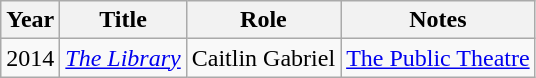<table class="wikitable">
<tr>
<th>Year</th>
<th>Title</th>
<th>Role</th>
<th>Notes</th>
</tr>
<tr>
<td>2014</td>
<td><em><a href='#'>The Library</a></em></td>
<td>Caitlin Gabriel</td>
<td><a href='#'>The Public Theatre</a></td>
</tr>
</table>
